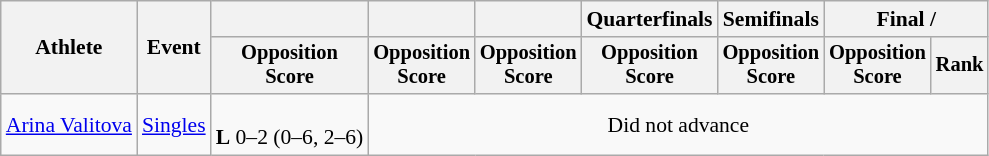<table class=wikitable style="font-size:90%">
<tr>
<th rowspan="2">Athlete</th>
<th rowspan="2">Event</th>
<th></th>
<th></th>
<th></th>
<th>Quarterfinals</th>
<th>Semifinals</th>
<th colspan=2>Final / </th>
</tr>
<tr style="font-size:95%">
<th>Opposition<br>Score</th>
<th>Opposition<br>Score</th>
<th>Opposition<br>Score</th>
<th>Opposition<br>Score</th>
<th>Opposition<br>Score</th>
<th>Opposition<br>Score</th>
<th>Rank</th>
</tr>
<tr align=center>
<td align=left><a href='#'>Arina Valitova</a></td>
<td align=left><a href='#'>Singles</a></td>
<td><br><strong>L</strong> 0–2 (0–6, 2–6)</td>
<td align=center colspan=6>Did not advance</td>
</tr>
</table>
